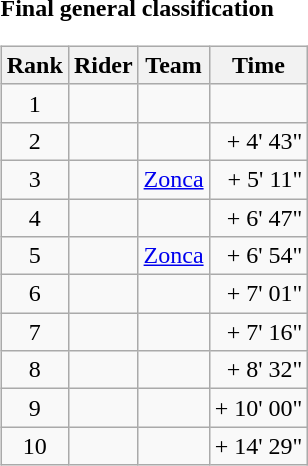<table>
<tr>
<td><strong>Final general classification</strong><br><table class="wikitable">
<tr>
<th scope="col">Rank</th>
<th scope="col">Rider</th>
<th scope="col">Team</th>
<th scope="col">Time</th>
</tr>
<tr>
<td style="text-align:center;">1</td>
<td></td>
<td></td>
<td style="text-align:right;"></td>
</tr>
<tr>
<td style="text-align:center;">2</td>
<td></td>
<td></td>
<td style="text-align:right;">+ 4' 43"</td>
</tr>
<tr>
<td style="text-align:center;">3</td>
<td></td>
<td><a href='#'>Zonca</a></td>
<td style="text-align:right;">+ 5' 11"</td>
</tr>
<tr>
<td style="text-align:center;">4</td>
<td></td>
<td></td>
<td style="text-align:right;">+ 6' 47"</td>
</tr>
<tr>
<td style="text-align:center;">5</td>
<td></td>
<td><a href='#'>Zonca</a></td>
<td style="text-align:right;">+ 6' 54"</td>
</tr>
<tr>
<td style="text-align:center;">6</td>
<td></td>
<td></td>
<td style="text-align:right;">+ 7' 01"</td>
</tr>
<tr>
<td style="text-align:center;">7</td>
<td></td>
<td></td>
<td style="text-align:right;">+ 7' 16"</td>
</tr>
<tr>
<td style="text-align:center;">8</td>
<td></td>
<td></td>
<td style="text-align:right;">+ 8' 32"</td>
</tr>
<tr>
<td style="text-align:center;">9</td>
<td></td>
<td></td>
<td style="text-align:right;">+ 10' 00"</td>
</tr>
<tr>
<td style="text-align:center;">10</td>
<td></td>
<td></td>
<td style="text-align:right;">+ 14' 29"</td>
</tr>
</table>
</td>
</tr>
</table>
